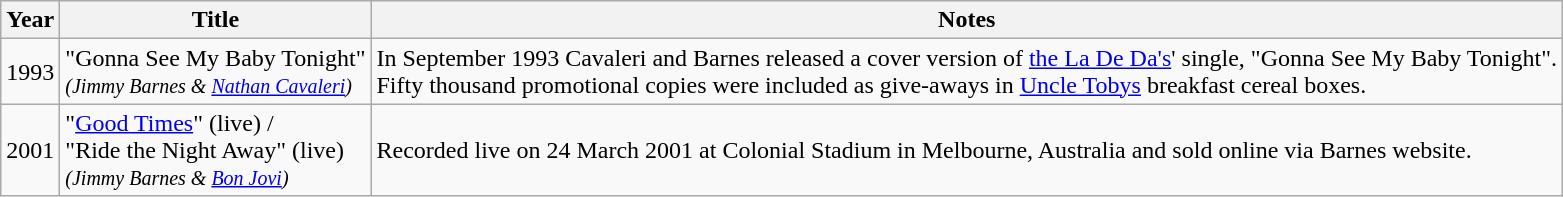<table class="wikitable">
<tr>
<th scope="col">Year</th>
<th scope="col">Title</th>
<th scope="col">Notes</th>
</tr>
<tr>
<td>1993</td>
<td>"Gonna See My Baby Tonight" <br><small><em>(Jimmy Barnes & <a href='#'>Nathan Cavaleri</a>)</em></small></td>
<td>In September 1993 Cavaleri and Barnes released a cover version of <a href='#'>the La De Da's</a>' single, "Gonna See My Baby Tonight".<br> Fifty thousand promotional copies were included as give-aways in <a href='#'>Uncle Tobys</a> breakfast cereal boxes.</td>
</tr>
<tr>
<td>2001</td>
<td>"<a href='#'>Good Times</a>" (live) /<br> "Ride the Night Away" (live) <br><small><em>(Jimmy Barnes & <a href='#'>Bon Jovi</a>)</em></small></td>
<td>Recorded live on 24 March 2001 at Colonial Stadium in Melbourne, Australia and sold online via Barnes website.</td>
</tr>
</table>
